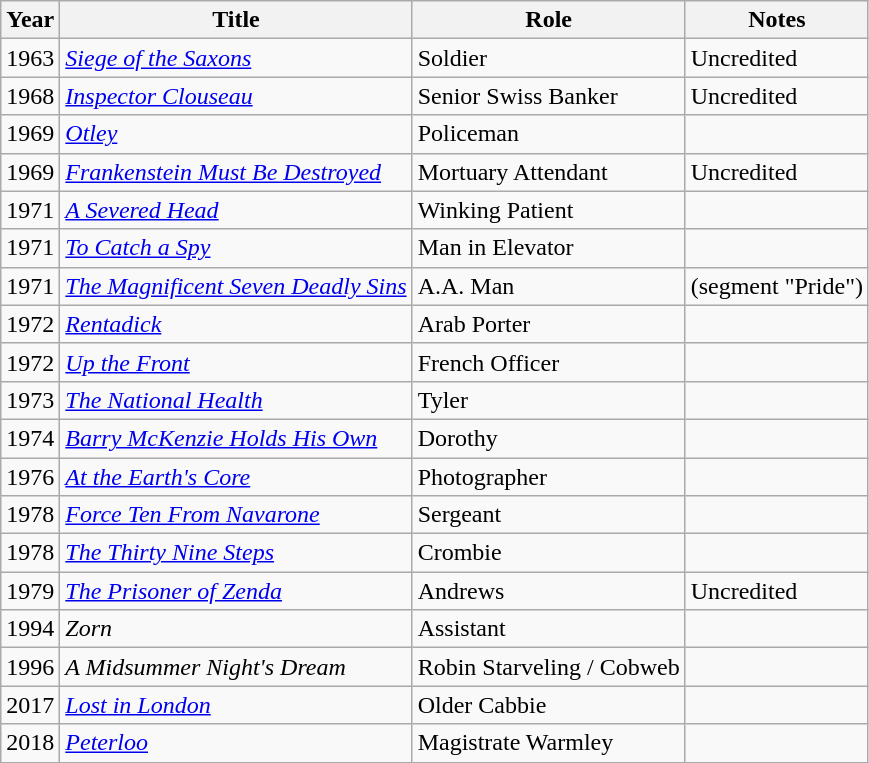<table class="wikitable">
<tr>
<th>Year</th>
<th>Title</th>
<th>Role</th>
<th>Notes</th>
</tr>
<tr>
<td>1963</td>
<td><em><a href='#'>Siege of the Saxons</a></em></td>
<td>Soldier</td>
<td>Uncredited</td>
</tr>
<tr>
<td>1968</td>
<td><em><a href='#'>Inspector Clouseau</a></em></td>
<td>Senior Swiss Banker</td>
<td>Uncredited</td>
</tr>
<tr>
<td>1969</td>
<td><em><a href='#'>Otley</a></em></td>
<td>Policeman</td>
<td></td>
</tr>
<tr>
<td>1969</td>
<td><em><a href='#'>Frankenstein Must Be Destroyed</a></em></td>
<td>Mortuary Attendant</td>
<td>Uncredited</td>
</tr>
<tr>
<td>1971</td>
<td><em><a href='#'>A Severed Head</a></em></td>
<td>Winking Patient</td>
<td></td>
</tr>
<tr>
<td>1971</td>
<td><em><a href='#'>To Catch a Spy</a></em></td>
<td>Man in Elevator</td>
<td></td>
</tr>
<tr>
<td>1971</td>
<td><em><a href='#'>The Magnificent Seven Deadly Sins</a></em></td>
<td>A.A. Man</td>
<td>(segment "Pride")</td>
</tr>
<tr>
<td>1972</td>
<td><em><a href='#'>Rentadick</a></em></td>
<td>Arab Porter</td>
<td></td>
</tr>
<tr>
<td>1972</td>
<td><em><a href='#'>Up the Front</a></em></td>
<td>French Officer</td>
<td></td>
</tr>
<tr>
<td>1973</td>
<td><em><a href='#'>The National Health</a></em></td>
<td>Tyler</td>
<td></td>
</tr>
<tr>
<td>1974</td>
<td><em><a href='#'>Barry McKenzie Holds His Own</a></em></td>
<td>Dorothy</td>
<td></td>
</tr>
<tr>
<td>1976</td>
<td><em><a href='#'>At the Earth's Core</a></em></td>
<td>Photographer</td>
<td></td>
</tr>
<tr>
<td>1978</td>
<td><em><a href='#'>Force Ten From Navarone</a></em></td>
<td>Sergeant</td>
<td></td>
</tr>
<tr>
<td>1978</td>
<td><em><a href='#'>The Thirty Nine Steps</a></em></td>
<td>Crombie</td>
<td></td>
</tr>
<tr>
<td>1979</td>
<td><em><a href='#'>The Prisoner of Zenda</a></em></td>
<td>Andrews</td>
<td>Uncredited</td>
</tr>
<tr>
<td>1994</td>
<td><em>Zorn</em></td>
<td>Assistant</td>
<td></td>
</tr>
<tr>
<td>1996</td>
<td><em>A Midsummer Night's Dream</em></td>
<td>Robin Starveling / Cobweb</td>
<td></td>
</tr>
<tr>
<td>2017</td>
<td><em><a href='#'>Lost in London</a></em></td>
<td>Older Cabbie</td>
<td></td>
</tr>
<tr>
<td>2018</td>
<td><em><a href='#'>Peterloo</a></em></td>
<td>Magistrate Warmley</td>
<td></td>
</tr>
</table>
